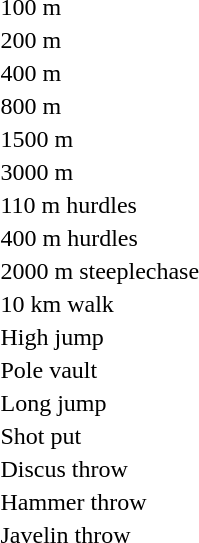<table>
<tr>
<td>100 m</td>
<td></td>
<td></td>
<td></td>
</tr>
<tr>
<td>200 m</td>
<td></td>
<td></td>
<td></td>
</tr>
<tr>
<td>400 m</td>
<td></td>
<td></td>
<td></td>
</tr>
<tr>
<td>800 m</td>
<td></td>
<td></td>
<td></td>
</tr>
<tr>
<td>1500 m</td>
<td></td>
<td></td>
<td></td>
</tr>
<tr>
<td>3000 m</td>
<td></td>
<td></td>
<td></td>
</tr>
<tr>
<td>110 m hurdles</td>
<td></td>
<td></td>
<td></td>
</tr>
<tr>
<td>400 m hurdles</td>
<td></td>
<td></td>
<td></td>
</tr>
<tr>
<td>2000 m steeplechase</td>
<td></td>
<td></td>
<td></td>
</tr>
<tr>
<td>10 km walk</td>
<td></td>
<td></td>
<td></td>
</tr>
<tr>
<td>High jump</td>
<td></td>
<td></td>
<td></td>
</tr>
<tr>
<td>Pole vault</td>
<td></td>
<td></td>
<td></td>
</tr>
<tr>
<td>Long jump</td>
<td></td>
<td></td>
<td></td>
</tr>
<tr>
<td>Shot put</td>
<td></td>
<td></td>
<td></td>
</tr>
<tr>
<td>Discus throw</td>
<td></td>
<td></td>
<td nowrap></td>
</tr>
<tr>
<td>Hammer throw</td>
<td></td>
<td nowrap></td>
<td></td>
</tr>
<tr>
<td>Javelin throw</td>
<td nowrap></td>
<td></td>
<td></td>
</tr>
</table>
